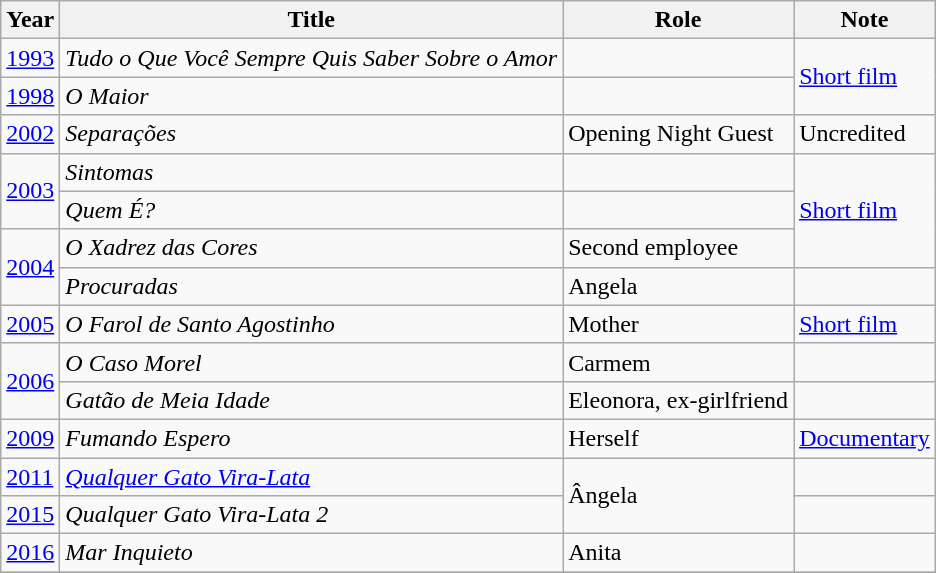<table class="wikitable">
<tr>
<th>Year</th>
<th>Title</th>
<th>Role</th>
<th>Note</th>
</tr>
<tr>
<td><a href='#'>1993</a></td>
<td><em>Tudo o Que Você Sempre Quis Saber Sobre o Amor</em></td>
<td></td>
<td rowspan="2"><a href='#'>Short film</a></td>
</tr>
<tr>
<td><a href='#'>1998</a></td>
<td><em>O Maior</em></td>
<td></td>
</tr>
<tr>
<td><a href='#'>2002</a></td>
<td><em>Separações</em></td>
<td>Opening Night Guest</td>
<td>Uncredited</td>
</tr>
<tr>
<td rowspan="2"><a href='#'>2003</a></td>
<td><em>Sintomas</em></td>
<td></td>
<td rowspan="3"><a href='#'>Short film</a></td>
</tr>
<tr>
<td><em>Quem É?</em></td>
<td></td>
</tr>
<tr>
<td rowspan="2"><a href='#'>2004</a></td>
<td><em>O Xadrez das Cores</em></td>
<td>Second employee</td>
</tr>
<tr>
<td><em>Procuradas</em></td>
<td>Angela</td>
<td></td>
</tr>
<tr>
<td><a href='#'>2005</a></td>
<td><em>O Farol de Santo Agostinho</em></td>
<td>Mother</td>
<td><a href='#'>Short film</a></td>
</tr>
<tr>
<td rowspan="2"><a href='#'>2006</a></td>
<td><em>O Caso Morel</em></td>
<td>Carmem</td>
<td></td>
</tr>
<tr>
<td><em>Gatão de Meia Idade</em></td>
<td>Eleonora, ex-girlfriend</td>
<td></td>
</tr>
<tr>
<td><a href='#'>2009</a></td>
<td><em>Fumando Espero</em></td>
<td>Herself</td>
<td><a href='#'>Documentary</a></td>
</tr>
<tr>
<td><a href='#'>2011</a></td>
<td><em><a href='#'>Qualquer Gato Vira-Lata</a></em></td>
<td rowspan="2">Ângela</td>
<td></td>
</tr>
<tr>
<td><a href='#'>2015</a></td>
<td><em>Qualquer Gato Vira-Lata 2</em></td>
<td></td>
</tr>
<tr>
<td><a href='#'>2016</a></td>
<td><em>Mar Inquieto</em></td>
<td>Anita</td>
<td></td>
</tr>
<tr>
</tr>
</table>
